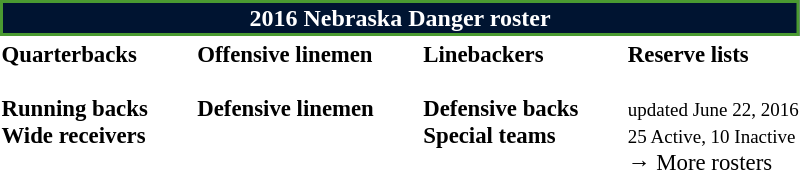<table class="toccolours" style="text-align: left;">
<tr>
<th colspan="7" style="background:#001431; border:2px solid #4A9A31; color:white; text-align:center;"><strong>2016 Nebraska Danger roster</strong></th>
</tr>
<tr>
<td style="font-size: 95%;vertical-align:top;"><strong>Quarterbacks</strong><br>
<br><strong>Running backs</strong>
<br><strong>Wide receivers</strong>




</td>
<td style="width: 25px;"></td>
<td style="font-size: 95%;vertical-align:top;"><strong>Offensive linemen</strong><br>

<br><strong>Defensive linemen</strong>





</td>
<td style="width: 25px;"></td>
<td style="font-size: 95%;vertical-align:top;"><strong>Linebackers</strong><br>
<br><strong>Defensive backs</strong>




<br><strong>Special teams</strong>
</td>
<td style="width: 25px;"></td>
<td style="font-size: 95%;vertical-align:top;"><strong>Reserve lists</strong><br>








<br><small>  updated June 22, 2016</small><br>
<small>25 Active, 10 Inactive</small><br>→ More rosters</td>
</tr>
<tr>
</tr>
</table>
